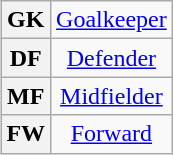<table class="wikitable plainrowheaders" style="text-align:center;margin-left:1em;float:right">
<tr>
<th>GK</th>
<td><a href='#'>Goalkeeper</a></td>
</tr>
<tr>
<th>DF</th>
<td><a href='#'>Defender</a></td>
</tr>
<tr>
<th>MF</th>
<td><a href='#'>Midfielder</a></td>
</tr>
<tr>
<th>FW</th>
<td><a href='#'>Forward</a></td>
</tr>
</table>
